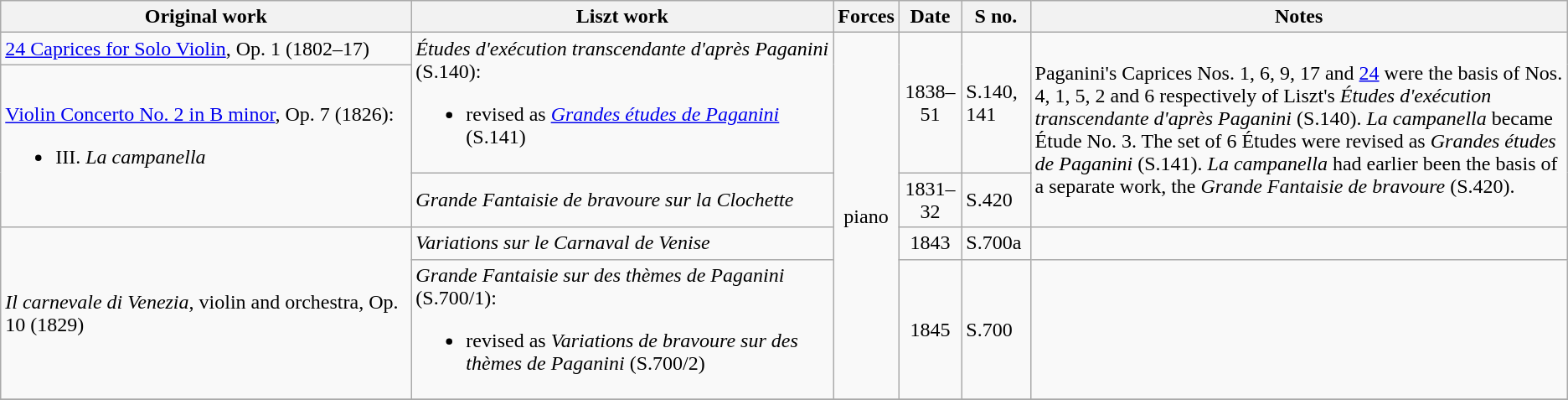<table class="wikitable">
<tr>
<th>Original work</th>
<th>Liszt work</th>
<th>Forces</th>
<th>Date</th>
<th>S no.</th>
<th>Notes</th>
</tr>
<tr>
<td><a href='#'>24 Caprices for Solo Violin</a>, Op. 1 (1802–17)</td>
<td rowspan=2><em>Études d'exécution transcendante d'après Paganini</em> (S.140):<br><ul><li>revised as <em><a href='#'>Grandes études de Paganini</a></em> (S.141)</li></ul></td>
<td rowspan=5 style="text-align: center">piano</td>
<td rowspan=2 style="text-align: center">1838–51</td>
<td rowspan=2>S.140, 141</td>
<td rowspan=3>Paganini's Caprices Nos. 1, 6, 9, 17 and <a href='#'>24</a> were the basis of Nos. 4, 1, 5, 2 and 6 respectively of Liszt's <em>Études d'exécution transcendante d'après Paganini</em> (S.140). <em>La campanella</em> became Étude No. 3. The set of 6 Études were revised as <em>Grandes études de Paganini</em> (S.141).  <em>La campanella</em> had earlier been the basis of a separate work, the <em>Grande Fantaisie de bravoure</em> (S.420).</td>
</tr>
<tr>
<td rowspan=2><a href='#'>Violin Concerto No. 2 in B minor</a>, Op. 7 (1826):<br><ul><li>III. <em>La campanella</em></li></ul></td>
</tr>
<tr>
<td><em>Grande Fantaisie de bravoure sur la Clochette</em></td>
<td style="text-align: center">1831–32</td>
<td>S.420</td>
</tr>
<tr>
<td rowspan=2><em>Il carnevale di Venezia</em>, violin and orchestra, Op. 10 (1829)</td>
<td><em>Variations sur le Carnaval de Venise</em></td>
<td style="text-align: center">1843</td>
<td>S.700a</td>
<td></td>
</tr>
<tr>
<td><em>Grande Fantaisie sur des thèmes de Paganini</em> (S.700/1):<br><ul><li>revised as <em>Variations de bravoure sur des thèmes de Paganini</em> (S.700/2)</li></ul></td>
<td style="text-align: center">1845</td>
<td>S.700</td>
<td></td>
</tr>
<tr>
</tr>
</table>
